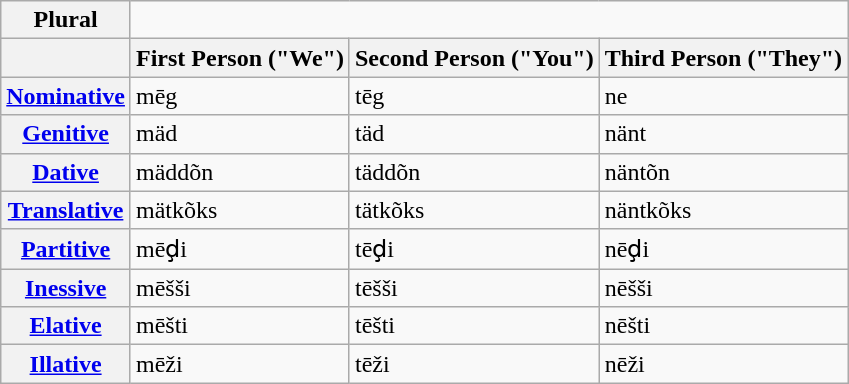<table class=wikitable>
<tr>
<th>Plural</th>
</tr>
<tr>
<th></th>
<th>First Person ("We")</th>
<th>Second Person ("You")</th>
<th>Third Person ("They")</th>
</tr>
<tr>
<th><a href='#'>Nominative</a></th>
<td>mēg</td>
<td>tēg</td>
<td>ne</td>
</tr>
<tr>
<th><a href='#'>Genitive</a></th>
<td>mäd</td>
<td>täd</td>
<td>nänt</td>
</tr>
<tr>
<th><a href='#'>Dative</a></th>
<td>mäddõn</td>
<td>täddõn</td>
<td>näntõn</td>
</tr>
<tr>
<th><a href='#'>Translative</a></th>
<td>mätkõks</td>
<td>tätkõks</td>
<td>näntkõks</td>
</tr>
<tr>
<th><a href='#'>Partitive</a></th>
<td>mēḑi</td>
<td>tēḑi</td>
<td>nēḑi</td>
</tr>
<tr>
<th><a href='#'>Inessive</a></th>
<td>mēšši</td>
<td>tēšši</td>
<td>nēšši</td>
</tr>
<tr>
<th><a href='#'>Elative</a></th>
<td>mēšti</td>
<td>tēšti</td>
<td>nēšti</td>
</tr>
<tr>
<th><a href='#'>Illative</a></th>
<td>mēži</td>
<td>tēži</td>
<td>nēži</td>
</tr>
</table>
